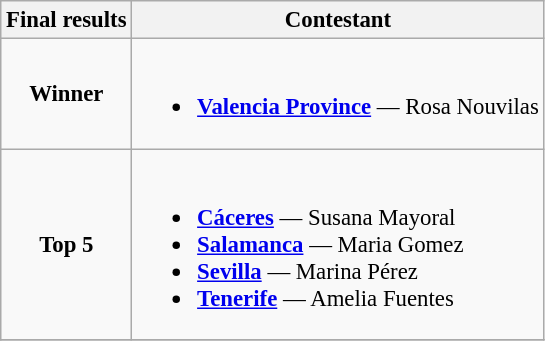<table class="wikitable sortable" style="font-size: 95%;">
<tr>
<th>Final results</th>
<th>Contestant</th>
</tr>
<tr>
<td style="text-align:center;"><strong>Winner</strong></td>
<td><br><ul><li> <strong><a href='#'>Valencia Province</a></strong> — Rosa Nouvilas</li></ul></td>
</tr>
<tr>
<td style="text-align:center;"><strong>Top 5</strong></td>
<td><br><ul><li> <strong><a href='#'>Cáceres</a></strong> — Susana Mayoral</li><li> <strong><a href='#'>Salamanca</a></strong> — Maria Gomez</li><li> <strong><a href='#'>Sevilla</a></strong> — Marina Pérez</li><li> <strong><a href='#'>Tenerife</a></strong> — Amelia Fuentes</li></ul></td>
</tr>
<tr>
</tr>
</table>
